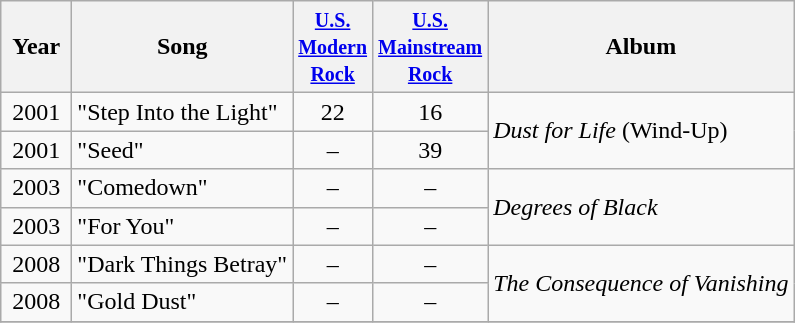<table class="wikitable">
<tr>
<th width="40">Year</th>
<th>Song</th>
<th width="40"><small><a href='#'>U.S. Modern Rock</a></small></th>
<th width="40"><small><a href='#'>U.S. Mainstream Rock</a></small></th>
<th>Album</th>
</tr>
<tr>
<td align="center">2001</td>
<td>"Step Into the Light"</td>
<td align="center">22</td>
<td align="center">16</td>
<td rowspan="2"><em>Dust for Life</em> (Wind-Up)</td>
</tr>
<tr>
<td align="center">2001</td>
<td>"Seed"</td>
<td align="center">–</td>
<td align="center">39</td>
</tr>
<tr>
<td align="center">2003</td>
<td>"Comedown"</td>
<td align="center">–</td>
<td align="center">–</td>
<td rowspan="2"><em>Degrees of Black</em></td>
</tr>
<tr>
<td align="center">2003</td>
<td>"For You"</td>
<td align="center">–</td>
<td align="center">–</td>
</tr>
<tr>
<td align="center">2008</td>
<td>"Dark Things Betray"</td>
<td align="center">–</td>
<td align="center">–</td>
<td rowspan="2"><em>The Consequence of Vanishing</em></td>
</tr>
<tr>
<td align="center">2008</td>
<td>"Gold Dust"</td>
<td align="center">–</td>
<td align="center">–</td>
</tr>
<tr>
</tr>
</table>
